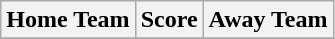<table class="wikitable" style="text-align: center">
<tr>
<th>Home Team</th>
<th>Score</th>
<th>Away Team</th>
</tr>
<tr>
</tr>
</table>
